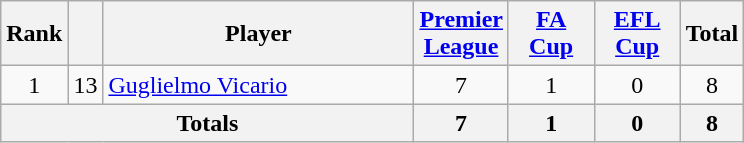<table class="wikitable sortable" style="text-align: center;">
<tr>
<th width=10>Rank</th>
<th width=10></th>
<th width=200>Player</th>
<th width=50><a href='#'>Premier League</a></th>
<th width=50><a href='#'>FA Cup</a></th>
<th width=50><a href='#'>EFL Cup</a></th>
<th>Total</th>
</tr>
<tr>
<td>1</td>
<td>13</td>
<td align="left"> <a href='#'>Guglielmo Vicario</a></td>
<td>7</td>
<td>1</td>
<td>0</td>
<td>8</td>
</tr>
<tr>
<th colspan="3">Totals</th>
<th>7</th>
<th>1</th>
<th>0</th>
<th>8</th>
</tr>
</table>
